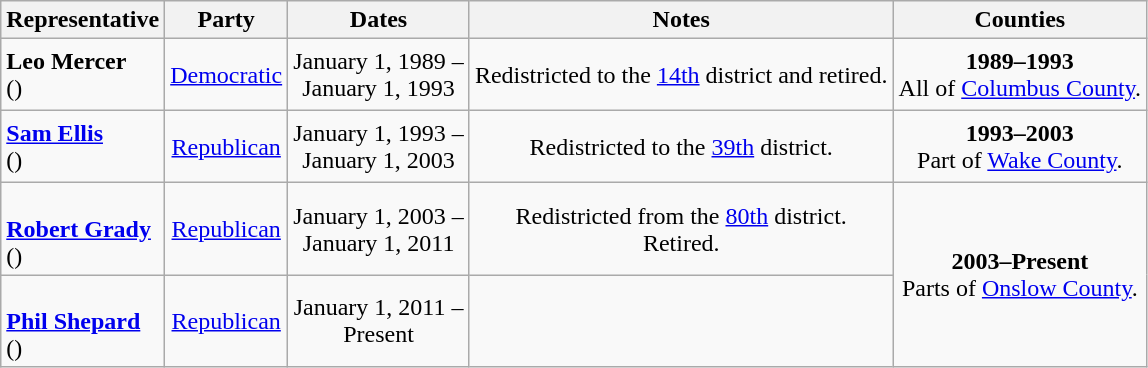<table class=wikitable style="text-align:center">
<tr>
<th>Representative</th>
<th>Party</th>
<th>Dates</th>
<th>Notes</th>
<th>Counties</th>
</tr>
<tr style="height:3em">
<td align=left><strong>Leo Mercer</strong><br>()</td>
<td><a href='#'>Democratic</a></td>
<td nowrap>January 1, 1989 – <br> January 1, 1993</td>
<td>Redistricted to the <a href='#'>14th</a> district and retired.</td>
<td><strong>1989–1993</strong><br> All of <a href='#'>Columbus County</a>.</td>
</tr>
<tr style="height:3em">
<td align=left><strong><a href='#'>Sam Ellis</a></strong><br>()</td>
<td><a href='#'>Republican</a></td>
<td nowrap>January 1, 1993 – <br> January 1, 2003</td>
<td>Redistricted to the <a href='#'>39th</a> district.</td>
<td><strong>1993–2003</strong><br> Part of <a href='#'>Wake County</a>.</td>
</tr>
<tr style="height:3em">
<td align=left><br><strong><a href='#'>Robert Grady</a></strong><br>()</td>
<td><a href='#'>Republican</a></td>
<td nowrap>January 1, 2003 – <br> January 1, 2011</td>
<td>Redistricted from the <a href='#'>80th</a> district. <br> Retired.</td>
<td rowspan=2><strong>2003–Present</strong><br> Parts of <a href='#'>Onslow County</a>.<br></td>
</tr>
<tr style="height:3em">
<td align=left><br><strong><a href='#'>Phil Shepard</a></strong><br>()</td>
<td><a href='#'>Republican</a></td>
<td nowrap>January 1, 2011 – <br> Present</td>
<td></td>
</tr>
</table>
